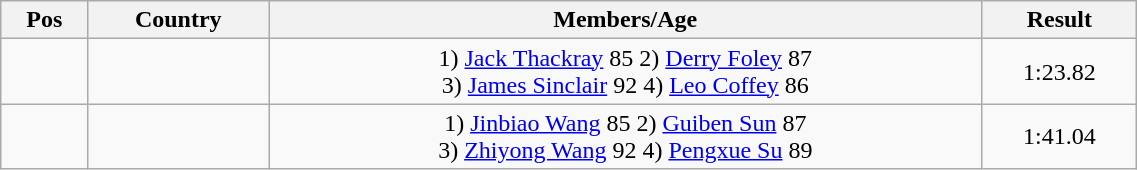<table class="wikitable"  style="text-align:center; width:60%;">
<tr>
<th>Pos</th>
<th>Country</th>
<th>Members/Age</th>
<th>Result</th>
</tr>
<tr>
<td align=center></td>
<td align=left></td>
<td>1) <a href='#'>Jack Thackray</a> 85 2) <a href='#'>Derry Foley</a> 87<br>3) <a href='#'>James Sinclair</a> 92 4) <a href='#'>Leo Coffey</a> 86</td>
<td>1:23.82</td>
</tr>
<tr>
<td align=center></td>
<td align=left></td>
<td>1) <a href='#'>Jinbiao Wang</a> 85 2) <a href='#'>Guiben Sun</a> 87<br>3) <a href='#'>Zhiyong Wang</a> 92 4) <a href='#'>Pengxue Su</a> 89</td>
<td>1:41.04</td>
</tr>
</table>
